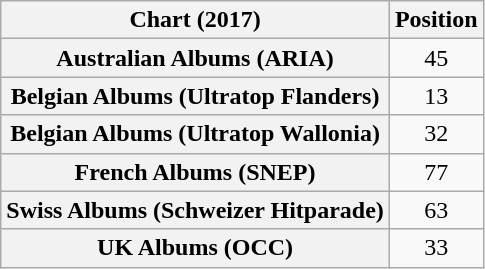<table class="wikitable sortable plainrowheaders" style="text-align:center">
<tr>
<th scope="col">Chart (2017)</th>
<th scope="col">Position</th>
</tr>
<tr>
<th scope="row">Australian Albums (ARIA)</th>
<td>45</td>
</tr>
<tr>
<th scope="row">Belgian Albums (Ultratop Flanders)</th>
<td>13</td>
</tr>
<tr>
<th scope="row">Belgian Albums (Ultratop Wallonia)</th>
<td>32</td>
</tr>
<tr>
<th scope="row">French Albums (SNEP)</th>
<td>77</td>
</tr>
<tr>
<th scope="row">Swiss Albums (Schweizer Hitparade)</th>
<td>63</td>
</tr>
<tr>
<th scope="row">UK Albums (OCC)</th>
<td>33</td>
</tr>
</table>
